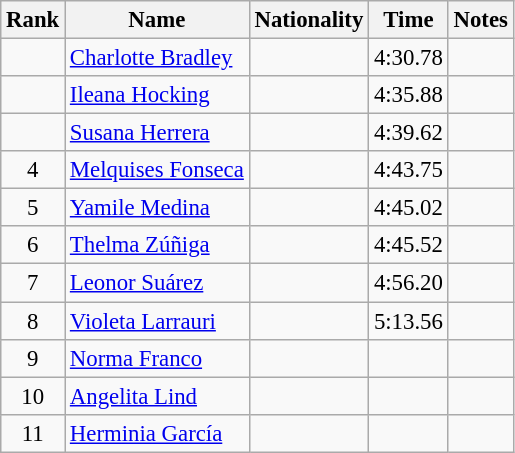<table class="wikitable sortable" style="text-align:center;font-size:95%">
<tr>
<th>Rank</th>
<th>Name</th>
<th>Nationality</th>
<th>Time</th>
<th>Notes</th>
</tr>
<tr>
<td></td>
<td align=left><a href='#'>Charlotte Bradley</a></td>
<td align=left></td>
<td>4:30.78</td>
<td></td>
</tr>
<tr>
<td></td>
<td align=left><a href='#'>Ileana Hocking</a></td>
<td align=left></td>
<td>4:35.88</td>
<td></td>
</tr>
<tr>
<td></td>
<td align=left><a href='#'>Susana Herrera</a></td>
<td align=left></td>
<td>4:39.62</td>
<td></td>
</tr>
<tr>
<td>4</td>
<td align=left><a href='#'>Melquises Fonseca</a></td>
<td align=left></td>
<td>4:43.75</td>
<td></td>
</tr>
<tr>
<td>5</td>
<td align=left><a href='#'>Yamile Medina</a></td>
<td align=left></td>
<td>4:45.02</td>
<td></td>
</tr>
<tr>
<td>6</td>
<td align=left><a href='#'>Thelma Zúñiga</a></td>
<td align=left></td>
<td>4:45.52</td>
<td></td>
</tr>
<tr>
<td>7</td>
<td align=left><a href='#'>Leonor Suárez</a></td>
<td align=left></td>
<td>4:56.20</td>
<td></td>
</tr>
<tr>
<td>8</td>
<td align=left><a href='#'>Violeta Larrauri</a></td>
<td align=left></td>
<td>5:13.56</td>
<td></td>
</tr>
<tr>
<td>9</td>
<td align=left><a href='#'>Norma Franco</a></td>
<td align=left></td>
<td></td>
<td></td>
</tr>
<tr>
<td>10</td>
<td align=left><a href='#'>Angelita Lind</a></td>
<td align=left></td>
<td></td>
<td></td>
</tr>
<tr>
<td>11</td>
<td align=left><a href='#'>Herminia García</a></td>
<td align=left></td>
<td></td>
<td></td>
</tr>
</table>
